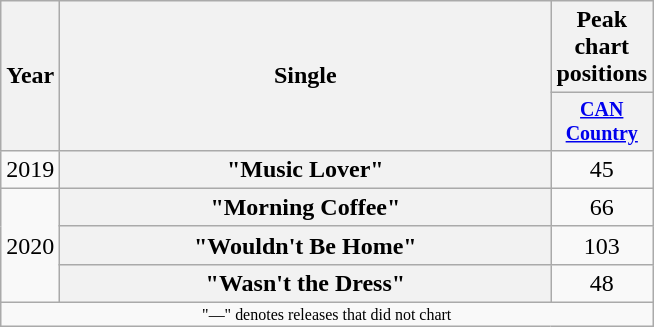<table class="wikitable plainrowheaders" style="text-align:center;">
<tr>
<th rowspan="2">Year</th>
<th rowspan="2" style="width:20em;">Single</th>
<th colspan="1">Peak chart<br>positions</th>
</tr>
<tr style="font-size:smaller;">
<th style="width:4em;"><a href='#'>CAN Country</a><br></th>
</tr>
<tr>
<td>2019</td>
<th scope="row">"Music Lover"</th>
<td>45</td>
</tr>
<tr>
<td rowspan="3">2020</td>
<th scope="row">"Morning Coffee"</th>
<td>66</td>
</tr>
<tr>
<th scope="row">"Wouldn't Be Home"</th>
<td>103</td>
</tr>
<tr>
<th scope="row">"Wasn't the Dress"</th>
<td>48</td>
</tr>
<tr>
<td colspan="10" style="font-size:8pt">"—" denotes releases that did not chart</td>
</tr>
</table>
